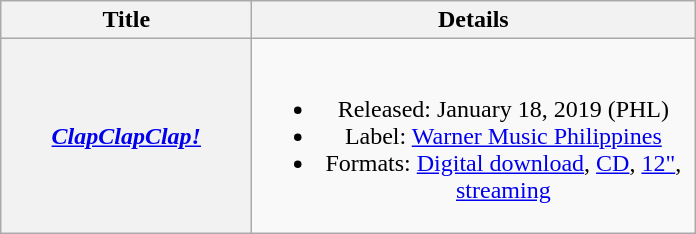<table class="wikitable plainrowheaders" style="text-align:center;">
<tr>
<th scope="col" style="width:10em;">Title</th>
<th scope="col" style="width:18em;">Details</th>
</tr>
<tr>
<th scope="row"><em><a href='#'>ClapClapClap!</a></em></th>
<td><br><ul><li>Released: January 18, 2019 <span>(PHL)</span></li><li>Label: <a href='#'>Warner Music Philippines</a></li><li>Formats: <a href='#'>Digital download</a>, <a href='#'>CD</a>, <a href='#'>12"</a>, <a href='#'>streaming</a></li></ul></td>
</tr>
</table>
